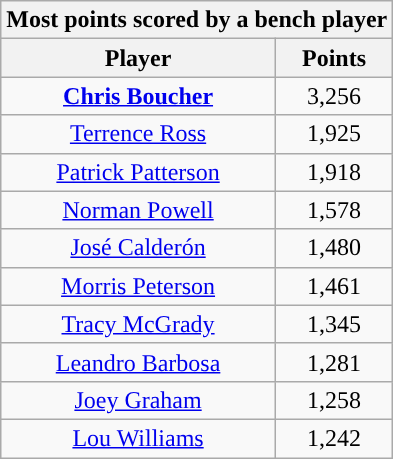<table class="wikitable sortable" style="text-align:center">
<tr>
<th colspan="2">Most points scored by a bench player</th>
</tr>
<tr>
<th>Player</th>
<th>Points</th>
</tr>
<tr>
<td><strong><a href='#'>Chris Boucher</a></strong></td>
<td>3,256</td>
</tr>
<tr>
<td><a href='#'>Terrence Ross</a></td>
<td>1,925</td>
</tr>
<tr>
<td><a href='#'>Patrick Patterson</a></td>
<td>1,918</td>
</tr>
<tr>
<td><a href='#'>Norman Powell</a></td>
<td>1,578</td>
</tr>
<tr>
<td><a href='#'>José Calderón</a></td>
<td>1,480</td>
</tr>
<tr>
<td><a href='#'>Morris Peterson</a></td>
<td>1,461</td>
</tr>
<tr>
<td><a href='#'>Tracy McGrady</a></td>
<td>1,345</td>
</tr>
<tr>
<td><a href='#'>Leandro Barbosa</a></td>
<td>1,281</td>
</tr>
<tr>
<td><a href='#'>Joey Graham</a></td>
<td>1,258</td>
</tr>
<tr>
<td><a href='#'>Lou Williams</a></td>
<td>1,242</td>
</tr>
</table>
